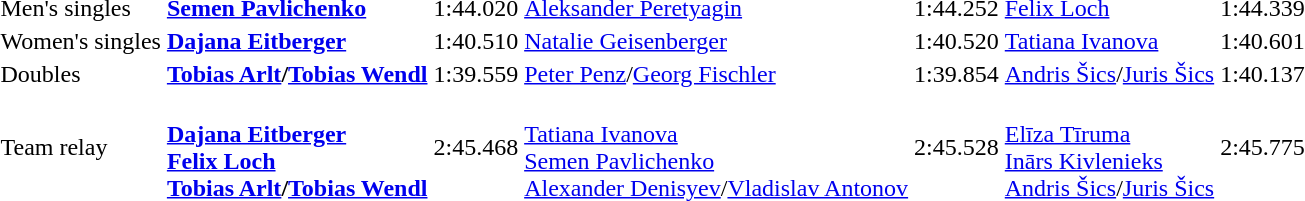<table>
<tr>
<td>Men's singles</td>
<td><strong><a href='#'>Semen Pavlichenko</a></strong><br></td>
<td>1:44.020</td>
<td><a href='#'>Aleksander Peretyagin</a><br></td>
<td>1:44.252</td>
<td><a href='#'>Felix Loch</a><br></td>
<td>1:44.339</td>
</tr>
<tr>
<td>Women's singles</td>
<td><strong><a href='#'>Dajana Eitberger</a></strong><br></td>
<td>1:40.510</td>
<td><a href='#'>Natalie Geisenberger</a><br></td>
<td>1:40.520</td>
<td><a href='#'>Tatiana Ivanova</a><br></td>
<td>1:40.601</td>
</tr>
<tr>
<td>Doubles</td>
<td><strong><a href='#'>Tobias Arlt</a>/<a href='#'>Tobias Wendl</a></strong><br></td>
<td>1:39.559</td>
<td><a href='#'>Peter Penz</a>/<a href='#'>Georg Fischler</a><br></td>
<td>1:39.854</td>
<td><a href='#'>Andris Šics</a>/<a href='#'>Juris Šics</a><br></td>
<td>1:40.137</td>
</tr>
<tr>
<td>Team relay</td>
<td><strong><br><a href='#'>Dajana Eitberger</a><br><a href='#'>Felix Loch</a><br><a href='#'>Tobias Arlt</a>/<a href='#'>Tobias Wendl</a></strong></td>
<td>2:45.468</td>
<td><br><a href='#'>Tatiana Ivanova</a><br><a href='#'>Semen Pavlichenko</a><br><a href='#'>Alexander Denisyev</a>/<a href='#'>Vladislav Antonov</a></td>
<td>2:45.528</td>
<td><br><a href='#'>Elīza Tīruma</a><br><a href='#'>Inārs Kivlenieks</a><br><a href='#'>Andris Šics</a>/<a href='#'>Juris Šics</a></td>
<td>2:45.775</td>
</tr>
</table>
